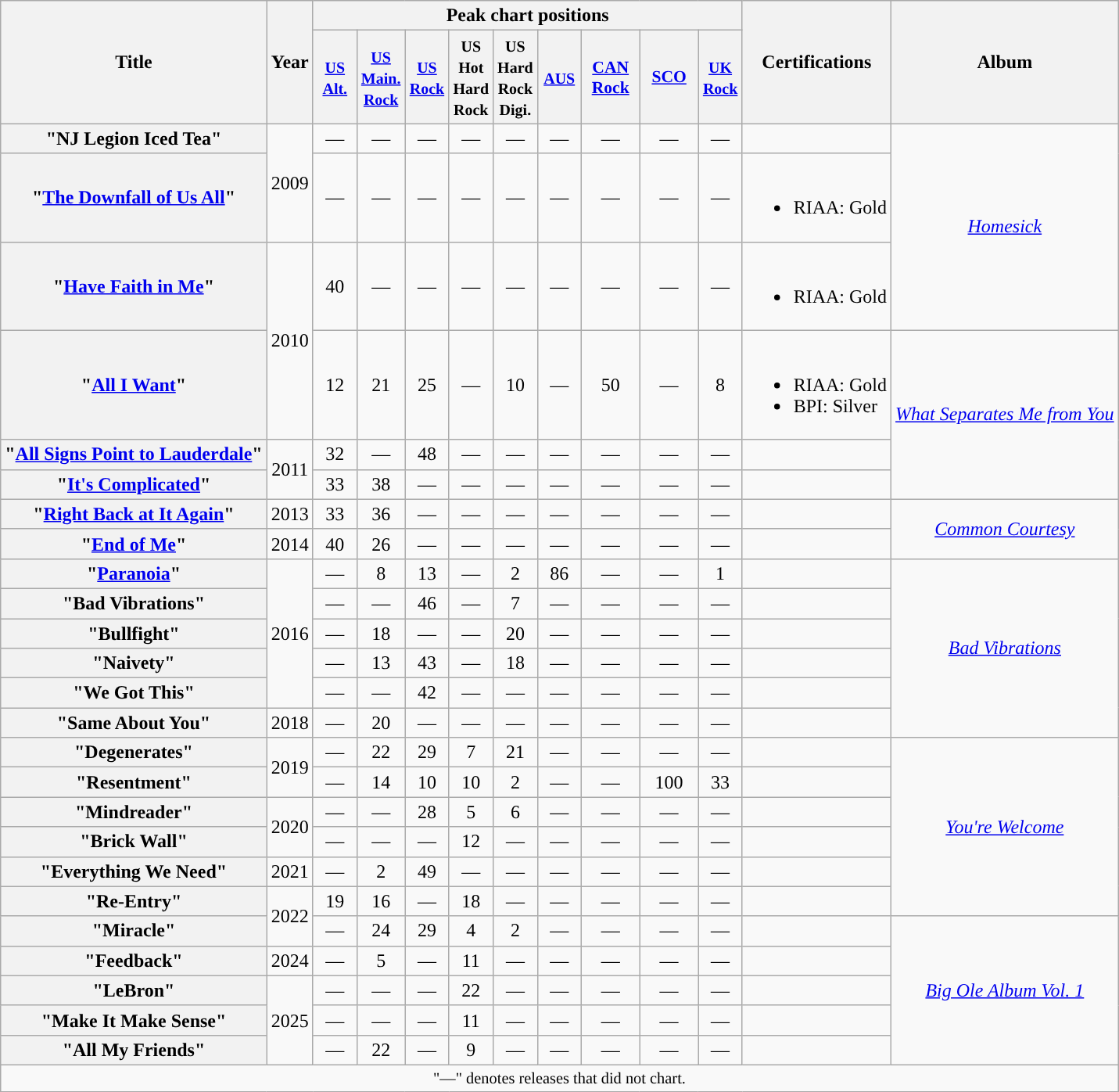<table class="wikitable plainrowheaders" style="text-align:center;">
<tr>
<th scope=col rowspan="2">Title</th>
<th scope=col rowspan="2">Year</th>
<th scope=col colspan="9">Peak chart positions</th>
<th scope=col rowspan="2">Certifications</th>
<th scope=col rowspan="2">Album</th>
</tr>
<tr>
<th style="width:30px;"><small><a href='#'>US Alt.</a><br></small></th>
<th style="width:30px;"><small><a href='#'>US Main.<br>Rock</a><br></small></th>
<th style="width:30px;"><small><a href='#'>US Rock</a><br></small></th>
<th style="width:30px;"><small>US Hot Hard Rock</small></th>
<th style="width:30px;"><small>US Hard Rock Digi.</small></th>
<th style="width:30px;"><small><a href='#'>AUS</a><br></small></th>
<th scope="col" style="width:3em;font-size:90%;"><a href='#'>CAN<br>Rock</a><br></th>
<th scope="col" style="width:3em;font-size:90%;"><a href='#'>SCO</a><br></th>
<th style="width:30px;"><small><a href='#'>UK Rock</a><br></small></th>
</tr>
<tr>
<th scope="row">"NJ Legion Iced Tea"</th>
<td rowspan="2">2009</td>
<td>—</td>
<td>—</td>
<td>—</td>
<td>—</td>
<td>—</td>
<td>—</td>
<td>—</td>
<td>—</td>
<td>—</td>
<td style="text-align:left;"></td>
<td rowspan="3" style="text-align:center;"><em><a href='#'>Homesick</a></em></td>
</tr>
<tr>
<th scope="row">"<a href='#'>The Downfall of Us All</a>"</th>
<td>—</td>
<td>—</td>
<td>—</td>
<td>—</td>
<td>—</td>
<td>—</td>
<td>—</td>
<td>—</td>
<td>—</td>
<td style="text-align:left;"><br><ul><li>RIAA: Gold</li></ul></td>
</tr>
<tr>
<th scope="row">"<a href='#'>Have Faith in Me</a>"</th>
<td rowspan="2">2010</td>
<td>40</td>
<td>—</td>
<td>—</td>
<td>—</td>
<td>—</td>
<td>—</td>
<td>—</td>
<td>—</td>
<td>—</td>
<td style="text-align:left;"><br><ul><li>RIAA: Gold</li></ul></td>
</tr>
<tr>
<th scope="row">"<a href='#'>All I Want</a>"</th>
<td>12</td>
<td>21</td>
<td>25</td>
<td>—</td>
<td>10</td>
<td>—</td>
<td>50</td>
<td>—</td>
<td>8</td>
<td style="text-align:left;"><br><ul><li>RIAA: Gold</li><li>BPI: Silver</li></ul></td>
<td rowspan="3" style="text-align:center;"><em><a href='#'>What Separates Me from You</a></em></td>
</tr>
<tr>
<th scope="row">"<a href='#'>All Signs Point to Lauderdale</a>"</th>
<td rowspan="2">2011</td>
<td>32</td>
<td>—</td>
<td>48</td>
<td>—</td>
<td>—</td>
<td>—</td>
<td>—</td>
<td>—</td>
<td>—</td>
<td style="text-align:left;"></td>
</tr>
<tr>
<th scope="row">"<a href='#'>It's Complicated</a>"</th>
<td>33</td>
<td>38</td>
<td>—</td>
<td>—</td>
<td>—</td>
<td>—</td>
<td>—</td>
<td>—</td>
<td>—</td>
<td style="text-align:left;"></td>
</tr>
<tr>
<th scope="row">"<a href='#'>Right Back at It Again</a>"</th>
<td>2013</td>
<td>33</td>
<td>36</td>
<td>—</td>
<td>—</td>
<td>—</td>
<td>—</td>
<td>—</td>
<td>—</td>
<td>—</td>
<td style="text-align:left;"></td>
<td rowspan="2" style="text-align:center;"><em><a href='#'>Common Courtesy</a></em></td>
</tr>
<tr>
<th scope="row">"<a href='#'>End of Me</a>"</th>
<td>2014</td>
<td>40</td>
<td>26</td>
<td>—</td>
<td>—</td>
<td>—</td>
<td>—</td>
<td>—</td>
<td>—</td>
<td>—</td>
<td style="text-align:left;"></td>
</tr>
<tr>
<th scope="row">"<a href='#'>Paranoia</a>"</th>
<td rowspan="5">2016</td>
<td>—</td>
<td>8</td>
<td>13</td>
<td>—</td>
<td>2</td>
<td>86</td>
<td>—</td>
<td>—</td>
<td>1</td>
<td style="text-align:left;"></td>
<td rowspan="6" style="text-align:center;"><em><a href='#'>Bad Vibrations</a></em></td>
</tr>
<tr>
<th scope="row">"Bad Vibrations"</th>
<td>—</td>
<td>—</td>
<td>46</td>
<td>—</td>
<td>7</td>
<td>—</td>
<td>—</td>
<td>—</td>
<td>—</td>
<td style="text-align:left;"></td>
</tr>
<tr>
<th scope="row">"Bullfight"</th>
<td>—</td>
<td>18</td>
<td>—</td>
<td>—</td>
<td>20</td>
<td>—</td>
<td>—</td>
<td>—</td>
<td>—</td>
<td style="text-align:left;"></td>
</tr>
<tr>
<th scope="row">"Naivety"</th>
<td>—</td>
<td>13</td>
<td>43</td>
<td>—</td>
<td>18</td>
<td>—</td>
<td>—</td>
<td>—</td>
<td>—</td>
<td style="text-align:left;"></td>
</tr>
<tr>
<th scope="row">"We Got This"</th>
<td>—</td>
<td>—</td>
<td>42</td>
<td>—</td>
<td>—</td>
<td>—</td>
<td>—</td>
<td>—</td>
<td>—</td>
<td style="text-align:left;"></td>
</tr>
<tr>
<th scope="row">"Same About You"</th>
<td>2018</td>
<td>—</td>
<td>20</td>
<td>—</td>
<td>—</td>
<td>—</td>
<td>—</td>
<td>—</td>
<td>—</td>
<td>—</td>
<td style="text-align:left;"></td>
</tr>
<tr>
<th scope="row">"Degenerates"</th>
<td rowspan="2">2019</td>
<td>—</td>
<td>22</td>
<td>29</td>
<td>7</td>
<td>21</td>
<td>—</td>
<td>—</td>
<td>—</td>
<td>—</td>
<td style="text-align:left;"></td>
<td rowspan="6" style="text-align:center;"><em><a href='#'>You're Welcome</a></em></td>
</tr>
<tr>
<th scope="row">"Resentment"</th>
<td>—</td>
<td>14</td>
<td>10</td>
<td>10</td>
<td>2</td>
<td>—</td>
<td>—</td>
<td>100</td>
<td>33</td>
<td style="text-align:left;"></td>
</tr>
<tr>
<th scope="row">"Mindreader"</th>
<td rowspan="2">2020</td>
<td>—</td>
<td>—</td>
<td>28</td>
<td>5</td>
<td>6</td>
<td>—</td>
<td>—</td>
<td>—</td>
<td>—</td>
<td style="text-align:left;"></td>
</tr>
<tr>
<th scope="row">"Brick Wall"</th>
<td>—</td>
<td>—</td>
<td>—</td>
<td>12</td>
<td>—</td>
<td>—</td>
<td>—</td>
<td>—</td>
<td>—</td>
<td style="text-align:left;"></td>
</tr>
<tr>
<th scope="row">"Everything We Need"</th>
<td>2021</td>
<td>—</td>
<td>2</td>
<td>49</td>
<td>—</td>
<td>—</td>
<td>—</td>
<td>—</td>
<td>—</td>
<td>—</td>
<td style="text-align:left;"></td>
</tr>
<tr>
<th scope="row">"Re-Entry"<br></th>
<td rowspan="2">2022</td>
<td>19</td>
<td>16</td>
<td>—</td>
<td>18</td>
<td>—</td>
<td>—</td>
<td>—</td>
<td>—</td>
<td>—</td>
<td style="text-align:left;"></td>
</tr>
<tr>
<th scope="row">"Miracle"</th>
<td>—</td>
<td>24</td>
<td>29</td>
<td>4</td>
<td>2</td>
<td>—</td>
<td>—</td>
<td>—</td>
<td>—</td>
<td style="text-align:left;"></td>
<td rowspan="5" style="text-align:center;"><em><a href='#'>Big Ole Album Vol. 1</a></em></td>
</tr>
<tr>
<th scope="row">"Feedback"</th>
<td>2024</td>
<td>—</td>
<td>5</td>
<td>—</td>
<td>11</td>
<td>—</td>
<td>—</td>
<td>—</td>
<td>—</td>
<td>—</td>
<td style="text-align:left;"></td>
</tr>
<tr>
<th scope="row">"LeBron"</th>
<td rowspan="3">2025</td>
<td>—</td>
<td>—</td>
<td>—</td>
<td>22</td>
<td>—</td>
<td>—</td>
<td>—</td>
<td>—</td>
<td>—</td>
<td style="text-align:left;"></td>
</tr>
<tr>
<th scope="row">"Make It Make Sense"</th>
<td>—</td>
<td>—</td>
<td>—</td>
<td>11</td>
<td>—</td>
<td>—</td>
<td>—</td>
<td>—</td>
<td>—</td>
<td style="text-align:left;"></td>
</tr>
<tr>
<th scope="row">"All My Friends"</th>
<td>—</td>
<td>22</td>
<td>—</td>
<td>9</td>
<td>—</td>
<td>—</td>
<td>—</td>
<td>—</td>
<td>—</td>
<td style="text-align:left;"></td>
</tr>
<tr>
<td colspan="13" style="text-align:center; font-size:85%;">"—" denotes releases that did not chart.</td>
</tr>
</table>
